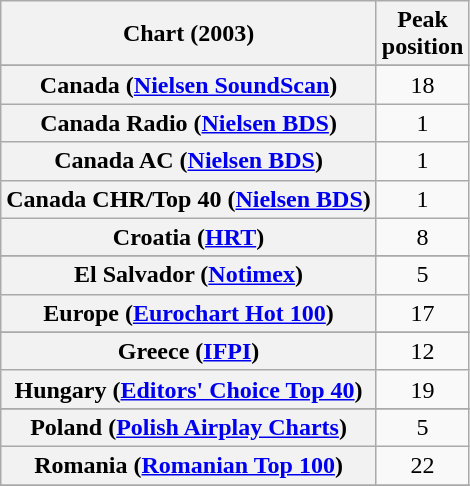<table class="wikitable sortable plainrowheaders">
<tr>
<th scope="col">Chart (2003)</th>
<th scope="col">Peak<br>position</th>
</tr>
<tr>
</tr>
<tr>
</tr>
<tr>
</tr>
<tr>
<th scope="row">Canada (<a href='#'>Nielsen SoundScan</a>)</th>
<td style="text-align:center;">18</td>
</tr>
<tr>
<th scope="row">Canada Radio (<a href='#'>Nielsen BDS</a>)</th>
<td align="center">1</td>
</tr>
<tr>
<th scope="row">Canada AC (<a href='#'>Nielsen BDS</a>)</th>
<td align="center">1</td>
</tr>
<tr>
<th scope="row">Canada CHR/Top 40 (<a href='#'>Nielsen BDS</a>)</th>
<td align="center">1</td>
</tr>
<tr>
<th scope="row">Croatia (<a href='#'>HRT</a>)</th>
<td align="center">8</td>
</tr>
<tr>
</tr>
<tr>
<th scope="row">El Salvador (<a href='#'>Notimex</a>)</th>
<td align="center">5</td>
</tr>
<tr>
<th scope="row">Europe (<a href='#'>Eurochart Hot 100</a>)</th>
<td align="center">17</td>
</tr>
<tr>
</tr>
<tr>
</tr>
<tr>
<th scope="row">Greece (<a href='#'>IFPI</a>)</th>
<td align="center">12</td>
</tr>
<tr>
<th scope="row">Hungary (<a href='#'>Editors' Choice Top 40</a>)</th>
<td align="center">19</td>
</tr>
<tr>
</tr>
<tr>
</tr>
<tr>
</tr>
<tr>
</tr>
<tr>
</tr>
<tr>
</tr>
<tr>
<th scope="row">Poland (<a href='#'>Polish Airplay Charts</a>)</th>
<td align="center">5</td>
</tr>
<tr>
<th scope="row">Romania (<a href='#'>Romanian Top 100</a>)</th>
<td align="center">22</td>
</tr>
<tr>
</tr>
<tr>
</tr>
<tr>
</tr>
<tr>
</tr>
<tr>
</tr>
<tr>
</tr>
<tr>
</tr>
<tr>
</tr>
</table>
